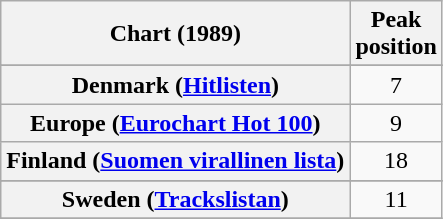<table class="wikitable sortable plainrowheaders" style="text-align:center">
<tr>
<th scope="col">Chart (1989)</th>
<th scope="col">Peak<br>position</th>
</tr>
<tr>
</tr>
<tr>
<th scope="row">Denmark (<a href='#'>Hitlisten</a>)</th>
<td>7</td>
</tr>
<tr>
<th scope="row">Europe (<a href='#'>Eurochart Hot 100</a>)</th>
<td>9</td>
</tr>
<tr>
<th scope="row">Finland (<a href='#'>Suomen virallinen lista</a>)</th>
<td>18</td>
</tr>
<tr>
</tr>
<tr>
</tr>
<tr>
<th scope="row">Sweden (<a href='#'>Trackslistan</a>)</th>
<td>11</td>
</tr>
<tr>
</tr>
</table>
